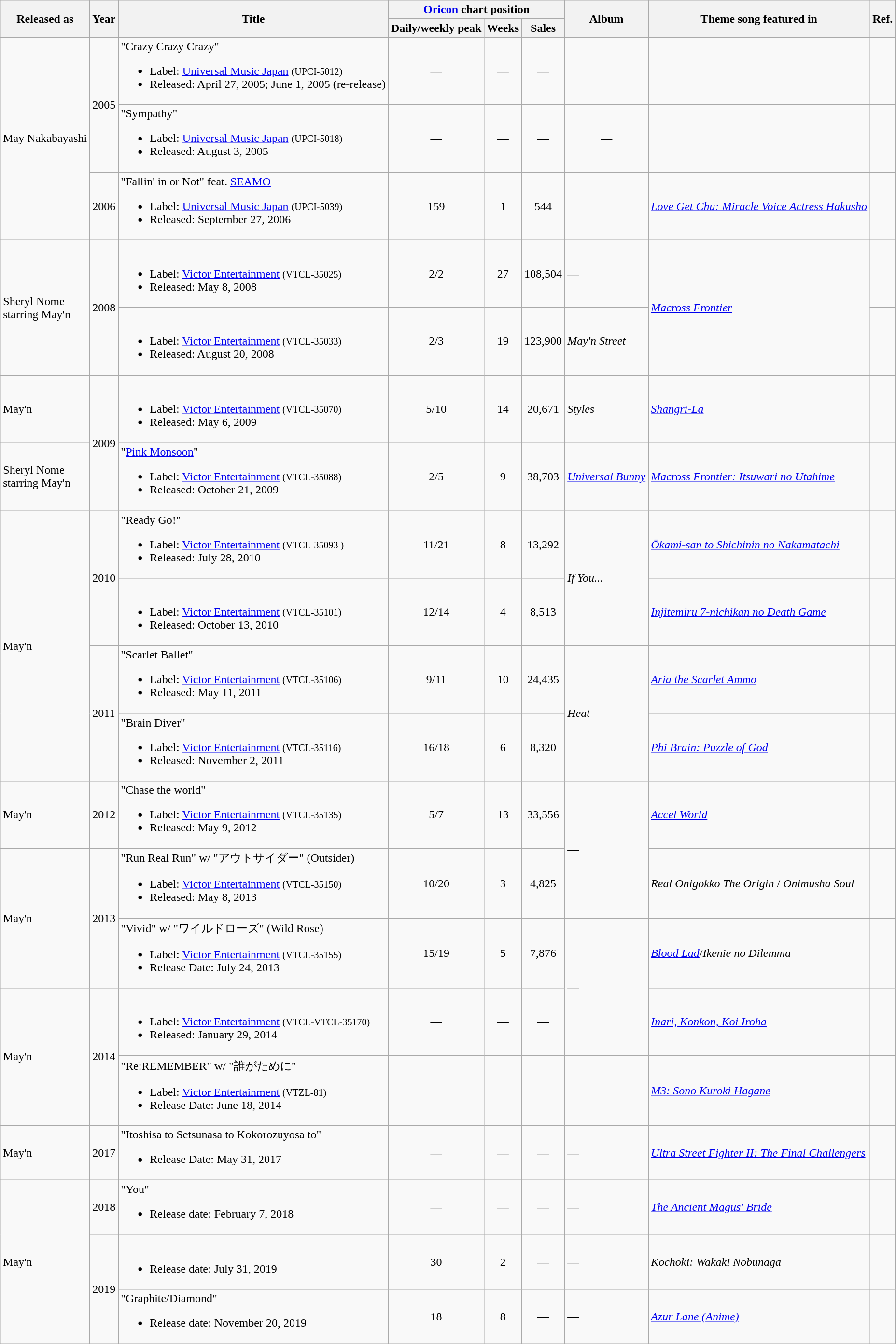<table class="wikitable">
<tr>
<th rowspan="2">Released as</th>
<th rowspan="2">Year</th>
<th rowspan="2">Title</th>
<th colspan="3"><a href='#'>Oricon</a> chart position</th>
<th rowspan="2">Album</th>
<th rowspan="2">Theme song featured in</th>
<th rowspan="2">Ref.</th>
</tr>
<tr>
<th>Daily/weekly peak</th>
<th>Weeks</th>
<th>Sales</th>
</tr>
<tr>
<td rowspan="3">May Nakabayashi</td>
<td rowspan="2">2005</td>
<td>"Crazy Crazy Crazy"<br><ul><li>Label: <a href='#'>Universal Music Japan</a> <small>(UPCI-5012)</small></li><li>Released: April 27, 2005; June 1, 2005 (re-release)</li></ul></td>
<td style="text-align:center;">—</td>
<td style="text-align:center;">—</td>
<td style="text-align:center;">—</td>
<td></td>
<td></td>
<td></td>
</tr>
<tr>
<td>"Sympathy"<br><ul><li>Label: <a href='#'>Universal Music Japan</a> <small>(UPCI-5018)</small></li><li>Released: August 3, 2005</li></ul></td>
<td style="text-align:center;">—</td>
<td style="text-align:center;">—</td>
<td style="text-align:center;">—</td>
<td style="text-align:center;">—</td>
<td></td>
<td></td>
</tr>
<tr>
<td>2006</td>
<td>"Fallin' in or Not" feat. <a href='#'>SEAMO</a><br><ul><li>Label: <a href='#'>Universal Music Japan</a> <small>(UPCI-5039)</small></li><li>Released: September 27, 2006</li></ul></td>
<td style="text-align:center;">159</td>
<td style="text-align:center;">1</td>
<td style="text-align:center;">544</td>
<td></td>
<td><em><a href='#'>Love Get Chu: Miracle Voice Actress Hakusho</a></em></td>
<td></td>
</tr>
<tr>
<td rowspan="2">Sheryl Nome<br>starring May'n</td>
<td rowspan="2">2008</td>
<td><br><ul><li>Label: <a href='#'>Victor Entertainment</a> <small>(VTCL-35025)</small></li><li>Released: May 8, 2008</li></ul></td>
<td style="text-align:center;">2/2</td>
<td style="text-align:center;">27</td>
<td style="text-align:center;">108,504</td>
<td>—</td>
<td rowspan="2"><em><a href='#'>Macross Frontier</a></em></td>
<td></td>
</tr>
<tr>
<td><br><ul><li>Label: <a href='#'>Victor Entertainment</a> <small>(VTCL-35033)</small></li><li>Released: August 20, 2008</li></ul></td>
<td style="text-align:center;">2/3</td>
<td style="text-align:center;">19</td>
<td style="text-align:center;">123,900</td>
<td><em>May'n Street</em></td>
<td></td>
</tr>
<tr>
<td>May'n</td>
<td rowspan="2">2009</td>
<td><br><ul><li>Label: <a href='#'>Victor Entertainment</a> <small>(VTCL-35070)</small></li><li>Released: May 6, 2009</li></ul></td>
<td style="text-align:center;">5/10</td>
<td style="text-align:center;">14</td>
<td style="text-align:center;">20,671</td>
<td><em>Styles</em></td>
<td><em><a href='#'>Shangri-La</a></em></td>
<td></td>
</tr>
<tr>
<td>Sheryl Nome<br>starring May'n</td>
<td>"<a href='#'>Pink Monsoon</a>"<br><ul><li>Label: <a href='#'>Victor Entertainment</a> <small>(VTCL-35088)</small></li><li>Released: October 21, 2009</li></ul></td>
<td style="text-align:center;">2/5</td>
<td style="text-align:center;">9</td>
<td style="text-align:center;">38,703</td>
<td><em><a href='#'>Universal Bunny</a></em></td>
<td><em><a href='#'>Macross Frontier: Itsuwari no Utahime</a></em></td>
<td></td>
</tr>
<tr>
<td rowspan="4">May'n</td>
<td rowspan="2">2010</td>
<td>"Ready Go!"<br><ul><li>Label: <a href='#'>Victor Entertainment</a> <small>(VTCL-35093 )</small></li><li>Released: July 28, 2010</li></ul></td>
<td style="text-align:center;">11/21</td>
<td style="text-align:center;">8</td>
<td style="text-align:center;">13,292</td>
<td rowspan="2"><em>If You...</em></td>
<td><em><a href='#'>Ōkami-san to Shichinin no Nakamatachi</a></em></td>
<td></td>
</tr>
<tr>
<td><br><ul><li>Label: <a href='#'>Victor Entertainment</a> <small>(VTCL-35101)</small></li><li>Released: October 13, 2010</li></ul></td>
<td style="text-align:center;">12/14</td>
<td style="text-align:center;">4</td>
<td style="text-align:center;">8,513</td>
<td><em><a href='#'>Injitemiru 7-nichikan no Death Game</a></em></td>
<td></td>
</tr>
<tr>
<td rowspan="2">2011</td>
<td>"Scarlet Ballet"<br><ul><li>Label: <a href='#'>Victor Entertainment</a> <small>(VTCL-35106)</small></li><li>Released: May 11, 2011</li></ul></td>
<td style="text-align:center;">9/11</td>
<td style="text-align:center;">10</td>
<td style="text-align:center;">24,435</td>
<td rowspan="2"><em>Heat</em></td>
<td><em><a href='#'>Aria the Scarlet Ammo</a></em></td>
<td></td>
</tr>
<tr>
<td>"Brain Diver"<br><ul><li>Label: <a href='#'>Victor Entertainment</a> <small>(VTCL-35116)</small></li><li>Released: November 2, 2011</li></ul></td>
<td style="text-align:center;">16/18</td>
<td style="text-align:center;">6</td>
<td style="text-align:center;">8,320</td>
<td><em><a href='#'>Phi Brain: Puzzle of God</a></em></td>
<td></td>
</tr>
<tr>
<td>May'n</td>
<td>2012</td>
<td>"Chase the world"<br><ul><li>Label: <a href='#'>Victor Entertainment</a> <small>(VTCL-35135)</small></li><li>Released: May 9, 2012</li></ul></td>
<td style="text-align:center;">5/7</td>
<td style="text-align:center;">13</td>
<td style="text-align:center;">33,556</td>
<td rowspan="2">—</td>
<td><em><a href='#'>Accel World</a></em></td>
<td></td>
</tr>
<tr>
<td rowspan="2">May'n</td>
<td rowspan="2">2013</td>
<td>"Run Real Run" w/ "アウトサイダー" (Outsider)<br><ul><li>Label: <a href='#'>Victor Entertainment</a> <small>(VTCL-35150)</small></li><li>Released: May 8, 2013</li></ul></td>
<td style="text-align:center;">10/20</td>
<td style="text-align:center;">3</td>
<td style="text-align:center;">4,825</td>
<td><em>Real Onigokko The Origin</em> / <em>Onimusha Soul</em></td>
<td></td>
</tr>
<tr>
<td>"Vivid" w/ "ワイルドローズ" (Wild Rose)<br><ul><li>Label: <a href='#'>Victor Entertainment</a> <small>(VTCL-35155)</small></li><li>Release Date: July 24, 2013</li></ul></td>
<td style="text-align:center;">15/19</td>
<td style="text-align:center;">5</td>
<td style="text-align:center;">7,876</td>
<td rowspan="2">—</td>
<td><em><a href='#'>Blood Lad</a></em>/<em>Ikenie no Dilemma</em></td>
<td></td>
</tr>
<tr>
<td rowspan="2">May'n</td>
<td rowspan="2">2014</td>
<td><br><ul><li>Label: <a href='#'>Victor Entertainment</a> <small>(VTCL-VTCL-35170)</small></li><li>Released: January 29, 2014</li></ul></td>
<td style="text-align:center;">—</td>
<td style="text-align:center;">—</td>
<td style="text-align:center;">—</td>
<td><em><a href='#'>Inari, Konkon, Koi Iroha</a></em></td>
<td></td>
</tr>
<tr>
<td>"Re:REMEMBER" w/ "誰がために"<br><ul><li>Label: <a href='#'>Victor Entertainment</a> <small>(VTZL-81)</small></li><li>Release Date: June 18, 2014</li></ul></td>
<td style="text-align:center;">—</td>
<td style="text-align:center;">—</td>
<td style="text-align:center;">—</td>
<td rowspan="1">—</td>
<td><em><a href='#'>M3: Sono Kuroki Hagane</a></em></td>
<td></td>
</tr>
<tr>
<td>May'n</td>
<td rowspan="1">2017</td>
<td>"Itoshisa to Setsunasa to Kokorozuyosa to"<br><ul><li>Release Date: May 31, 2017</li></ul></td>
<td style="text-align:center;">—</td>
<td style="text-align:center;">—</td>
<td style="text-align:center;">—</td>
<td rowspan="1">—</td>
<td><em><a href='#'>Ultra Street Fighter II: The Final Challengers</a></em></td>
<td></td>
</tr>
<tr>
<td rowspan="3">May'n</td>
<td>2018</td>
<td>"You"<br><ul><li>Release date: February 7, 2018</li></ul></td>
<td style="text-align:center;">—</td>
<td style="text-align:center;">—</td>
<td style="text-align:center;">—</td>
<td>—</td>
<td><em><a href='#'>The Ancient Magus' Bride</a></em></td>
<td></td>
</tr>
<tr>
<td rowspan="2">2019</td>
<td><br><ul><li>Release date: July 31, 2019</li></ul></td>
<td style="text-align:center;">30</td>
<td style="text-align:center;">2</td>
<td style="text-align:center;">—</td>
<td>—</td>
<td><em>Kochoki: Wakaki Nobunaga</em></td>
<td></td>
</tr>
<tr>
<td>"Graphite/Diamond"<br><ul><li>Release date: November 20, 2019</li></ul></td>
<td style="text-align:center;">18</td>
<td style="text-align:center;">8</td>
<td style="text-align:center;">—</td>
<td>—</td>
<td><em><a href='#'>Azur Lane (Anime)</a></em></td>
<td></td>
</tr>
</table>
